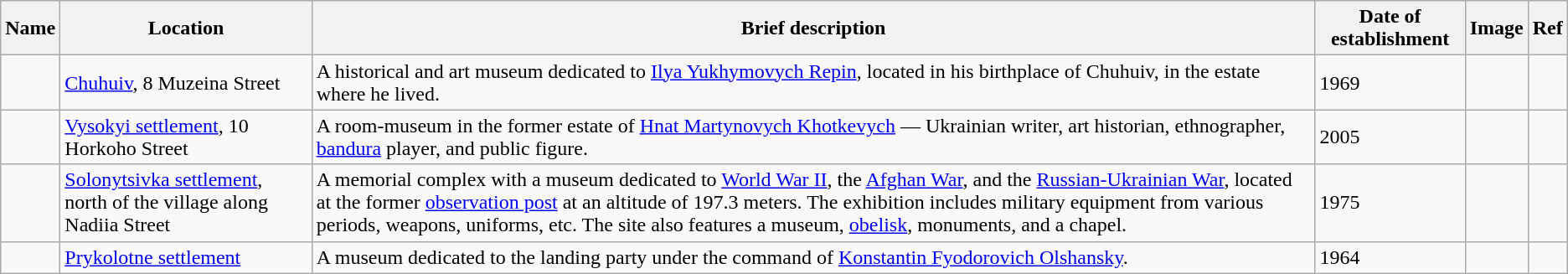<table class="wikitable">
<tr>
<th>Name</th>
<th>Location</th>
<th>Brief description</th>
<th>Date of establishment</th>
<th>Image</th>
<th>Ref</th>
</tr>
<tr>
<td></td>
<td><a href='#'>Chuhuiv</a>, 8 Muzeina Street</td>
<td>A historical and art museum dedicated to <a href='#'>Ilya Yukhymovych Repin</a>, located in his birthplace of Chuhuiv, in the estate where he lived.</td>
<td>1969</td>
<td></td>
<td></td>
</tr>
<tr>
<td></td>
<td><a href='#'>Vysokyi settlement</a>, 10 Horkoho Street</td>
<td>A room-museum in the former estate of <a href='#'>Hnat Martynovych Khotkevych</a> — Ukrainian writer, art historian, ethnographer, <a href='#'>bandura</a> player, and public figure.</td>
<td>2005</td>
<td></td>
<td></td>
</tr>
<tr>
<td></td>
<td><a href='#'>Solonytsivka settlement</a>, north of the village along Nadiia Street</td>
<td>A memorial complex with a museum dedicated to <a href='#'>World War II</a>, the <a href='#'>Afghan War</a>, and the <a href='#'>Russian-Ukrainian War</a>, located at the former <a href='#'>observation post</a> at an altitude of 197.3 meters. The exhibition includes military equipment from various periods, weapons, uniforms, etc. The site also features a museum, <a href='#'>obelisk</a>, monuments, and a chapel.</td>
<td>1975</td>
<td></td>
<td></td>
</tr>
<tr>
<td></td>
<td><a href='#'>Prykolotne settlement</a></td>
<td>A museum dedicated to the landing party under the command of <a href='#'>Konstantin Fyodorovich Olshansky</a>.</td>
<td>1964</td>
<td></td>
<td></td>
</tr>
</table>
